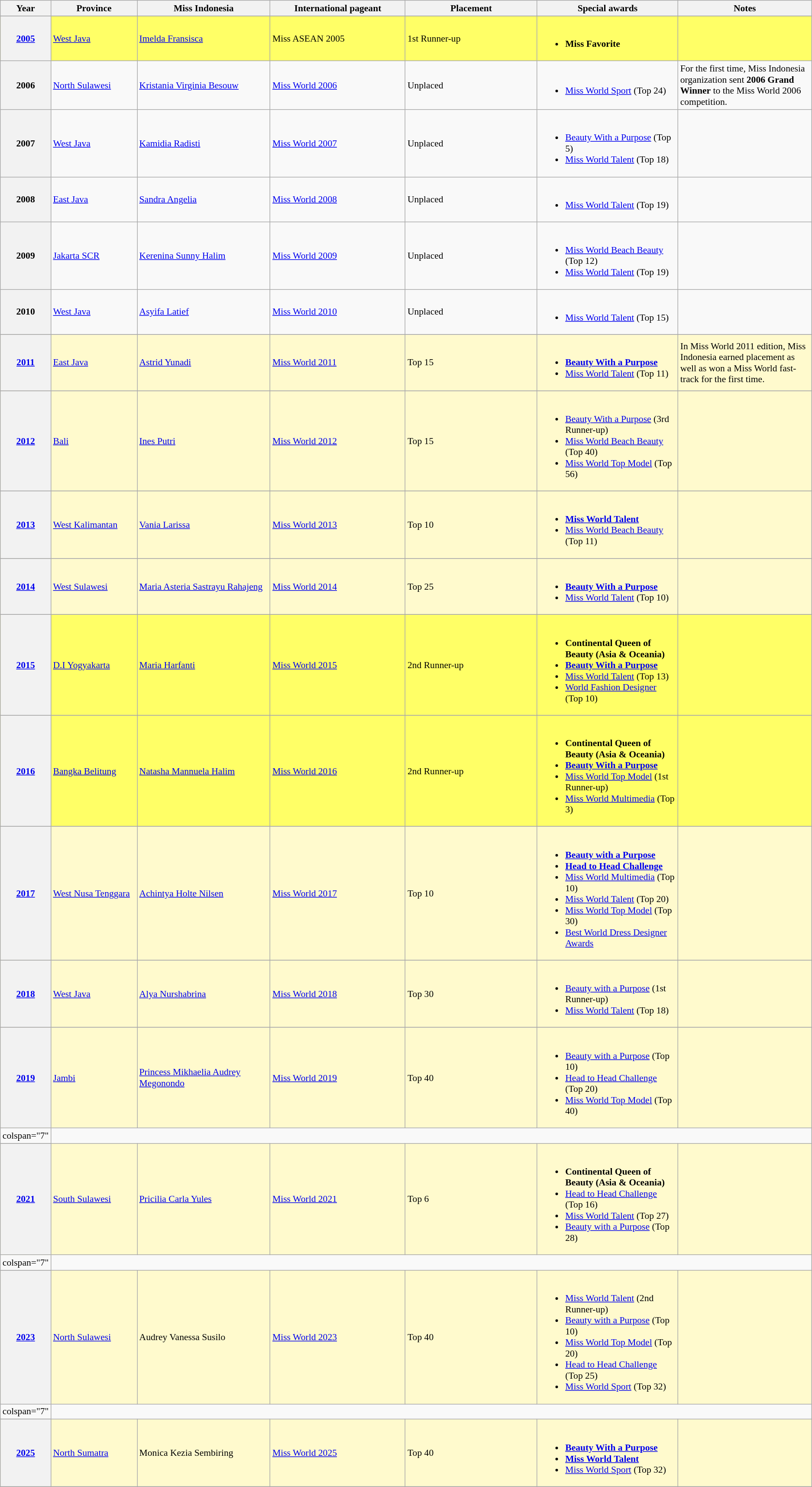<table class="wikitable " style="font-size: 90%;">
<tr>
<th width="60">Year</th>
<th width="150">Province</th>
<th width="250">Miss Indonesia</th>
<th width="250">International pageant</th>
<th width="250">Placement</th>
<th width="250">Special awards</th>
<th width="250">Notes</th>
</tr>
<tr>
</tr>
<tr style="background-color:#FFFF66; ">
<th><a href='#'>2005</a></th>
<td><a href='#'>West Java</a></td>
<td><a href='#'>Imelda Fransisca</a></td>
<td>Miss ASEAN 2005</td>
<td>1st Runner-up</td>
<td align="left"><br><ul><li><strong>Miss Favorite</strong></li></ul></td>
<td></td>
</tr>
<tr>
<th>2006</th>
<td><a href='#'>North Sulawesi</a></td>
<td><a href='#'>Kristania Virginia Besouw</a></td>
<td><a href='#'>Miss World 2006</a></td>
<td>Unplaced</td>
<td align="left"><br><ul><li><a href='#'>Miss World Sport</a> (Top 24)</li></ul></td>
<td>For the first time, Miss Indonesia organization sent <strong>2006 Grand Winner</strong> to the Miss World 2006 competition.</td>
</tr>
<tr>
<th>2007</th>
<td><a href='#'>West Java</a></td>
<td><a href='#'>Kamidia Radisti</a></td>
<td><a href='#'>Miss World 2007</a></td>
<td>Unplaced</td>
<td align="left"><br><ul><li><a href='#'>Beauty With a Purpose</a> (Top 5)</li><li><a href='#'>Miss World Talent</a> (Top 18)</li></ul></td>
<td></td>
</tr>
<tr>
<th>2008</th>
<td><a href='#'>East Java</a></td>
<td><a href='#'>Sandra Angelia</a></td>
<td><a href='#'>Miss World 2008</a></td>
<td>Unplaced</td>
<td align="left"><br><ul><li><a href='#'>Miss World Talent</a> (Top 19)</li></ul></td>
<td></td>
</tr>
<tr>
<th>2009</th>
<td><a href='#'>Jakarta SCR</a></td>
<td><a href='#'>Kerenina Sunny Halim</a></td>
<td><a href='#'>Miss World 2009</a></td>
<td>Unplaced</td>
<td align="left"><br><ul><li><a href='#'>Miss World Beach Beauty</a> (Top 12)</li><li><a href='#'>Miss World Talent</a> (Top 19)</li></ul></td>
<td></td>
</tr>
<tr>
<th>2010</th>
<td><a href='#'>West Java</a></td>
<td><a href='#'>Asyifa Latief</a></td>
<td><a href='#'>Miss World 2010</a></td>
<td>Unplaced</td>
<td align="left"><br><ul><li><a href='#'>Miss World Talent</a> (Top 15)</li></ul></td>
<td></td>
</tr>
<tr>
</tr>
<tr style="background-color:#FFFACD;">
<th><a href='#'>2011</a></th>
<td><a href='#'>East Java</a></td>
<td><a href='#'>Astrid Yunadi</a></td>
<td><a href='#'>Miss World 2011</a></td>
<td>Top 15</td>
<td align="left"><br><ul><li><a href='#'><strong>Beauty With a Purpose</strong></a></li><li><a href='#'>Miss World Talent</a> (Top 11)</li></ul></td>
<td>In Miss World 2011 edition, Miss Indonesia earned placement as well as won a Miss World fast-track for the first time.</td>
</tr>
<tr>
</tr>
<tr style="background-color:#FFFACD;">
<th><a href='#'>2012</a></th>
<td><a href='#'>Bali</a></td>
<td><a href='#'>Ines Putri</a></td>
<td><a href='#'>Miss World 2012</a></td>
<td>Top 15</td>
<td align="left"><br><ul><li><a href='#'>Beauty With a Purpose</a> (3rd Runner-up)</li><li><a href='#'>Miss World Beach Beauty</a> (Top 40)</li><li><a href='#'>Miss World Top Model</a> (Top 56)</li></ul></td>
<td></td>
</tr>
<tr>
</tr>
<tr style="background-color:#FFFACD;">
<th><a href='#'>2013</a></th>
<td><a href='#'>West Kalimantan</a></td>
<td><a href='#'>Vania Larissa</a></td>
<td><a href='#'>Miss World 2013</a></td>
<td>Top 10</td>
<td align="left"><br><ul><li><a href='#'><strong>Miss World Talent</strong></a></li><li><a href='#'>Miss World Beach Beauty</a> (Top 11)</li></ul></td>
<td></td>
</tr>
<tr>
</tr>
<tr style="background-color:#FFFACD;">
<th><a href='#'>2014</a></th>
<td><a href='#'>West Sulawesi</a></td>
<td><a href='#'>Maria Asteria Sastrayu Rahajeng</a></td>
<td><a href='#'>Miss World 2014</a></td>
<td>Top 25</td>
<td align="left"><br><ul><li><a href='#'><strong>Beauty With a Purpose</strong></a></li><li><a href='#'>Miss World Talent</a> (Top 10)</li></ul></td>
<td></td>
</tr>
<tr>
</tr>
<tr style="background-color:#FFFF66;">
<th><a href='#'>2015</a></th>
<td><a href='#'>D.I Yogyakarta</a></td>
<td><a href='#'>Maria Harfanti</a></td>
<td><a href='#'>Miss World 2015</a></td>
<td>2nd Runner-up</td>
<td align="left"><br><ul><li><strong>Continental Queen of Beauty (Asia & Oceania)</strong></li><li><a href='#'><strong>Beauty With a Purpose</strong></a></li><li><a href='#'>Miss World Talent</a> (Top 13)</li><li><a href='#'>World Fashion Designer</a> (Top 10)</li></ul></td>
<td></td>
</tr>
<tr>
</tr>
<tr style="background-color:#FFFF66;">
<th><a href='#'>2016</a></th>
<td><a href='#'>Bangka Belitung</a></td>
<td><a href='#'>Natasha Mannuela Halim</a></td>
<td><a href='#'>Miss World 2016</a></td>
<td>2nd Runner-up</td>
<td align="left"><br><ul><li><strong>Continental Queen of Beauty (Asia & Oceania)</strong></li><li><a href='#'><strong>Beauty With a Purpose</strong></a></li><li><a href='#'>Miss World Top Model</a> (1st Runner-up)</li><li><a href='#'>Miss World Multimedia</a> (Top 3)</li></ul></td>
<td></td>
</tr>
<tr>
</tr>
<tr style="background-color:#FFFACD;">
<th><a href='#'>2017</a></th>
<td><a href='#'>West Nusa Tenggara</a></td>
<td><a href='#'>Achintya Holte Nilsen</a></td>
<td><a href='#'>Miss World 2017</a></td>
<td>Top 10</td>
<td align="left"><br><ul><li><a href='#'><strong>Beauty with a Purpose</strong></a></li><li><a href='#'><strong>Head to Head Challenge</strong></a></li><li><a href='#'>Miss World Multimedia</a> (Top 10)</li><li><a href='#'>Miss World Talent</a> (Top 20)</li><li><a href='#'>Miss World Top Model</a> (Top 30)</li><li><a href='#'>Best World Dress Designer Awards</a></li></ul></td>
<td></td>
</tr>
<tr>
</tr>
<tr style="background-color:#FFFACD;">
<th><a href='#'>2018</a></th>
<td><a href='#'>West Java</a></td>
<td><a href='#'>Alya Nurshabrina</a></td>
<td><a href='#'>Miss World 2018</a></td>
<td>Top 30</td>
<td align="left"><br><ul><li><a href='#'>Beauty with a Purpose</a> (1st Runner-up)</li><li><a href='#'>Miss World Talent</a> (Top 18)</li></ul></td>
<td></td>
</tr>
<tr>
</tr>
<tr style="background-color:#FFFACD;">
<th><a href='#'>2019</a></th>
<td><a href='#'>Jambi</a></td>
<td><a href='#'>Princess Mikhaelia Audrey Megonondo</a></td>
<td><a href='#'>Miss World 2019</a></td>
<td>Top 40</td>
<td align="left"><br><ul><li><a href='#'>Beauty with a Purpose</a> (Top 10)</li><li><a href='#'>Head to Head Challenge</a> (Top 20)</li><li><a href='#'>Miss World Top Model</a> (Top 40)</li></ul></td>
<td></td>
</tr>
<tr>
<td>colspan="7" </td>
</tr>
<tr>
</tr>
<tr style="background-color:#FFFACD;">
<th><a href='#'>2021</a></th>
<td><a href='#'>South Sulawesi</a></td>
<td><a href='#'>Pricilia Carla Yules</a></td>
<td><a href='#'>Miss World 2021</a></td>
<td>Top 6</td>
<td align="left"><br><ul><li><strong>Continental Queen of Beauty (Asia & Oceania)</strong></li><li><a href='#'>Head to Head Challenge</a> (Top 16)</li><li><a href='#'>Miss World Talent</a> (Top 27)</li><li><a href='#'>Beauty with a Purpose</a> (Top 28)</li></ul></td>
<td></td>
</tr>
<tr>
<td>colspan="7" </td>
</tr>
<tr>
</tr>
<tr style="background-color:#FFFACD;">
<th><a href='#'>2023</a></th>
<td><a href='#'>North Sulawesi</a></td>
<td>Audrey Vanessa Susilo</td>
<td><a href='#'>Miss World 2023</a></td>
<td>Top 40</td>
<td align="left"><br><ul><li><a href='#'>Miss World Talent</a> (2nd Runner-up)</li><li><a href='#'>Beauty with a Purpose</a> (Top 10)</li><li><a href='#'>Miss World Top Model</a> (Top 20)</li><li><a href='#'>Head to Head Challenge</a> (Top 25)</li><li><a href='#'>Miss World Sport</a> (Top 32)</li></ul></td>
<td></td>
</tr>
<tr>
<td>colspan="7" </td>
</tr>
<tr>
</tr>
<tr style="background-color:#FFFACD;">
<th><a href='#'>2025</a></th>
<td><a href='#'>North Sumatra</a></td>
<td>Monica Kezia Sembiring</td>
<td><a href='#'>Miss World 2025</a></td>
<td>Top 40</td>
<td align="left"><br><ul><li><a href='#'><strong>Beauty With a Purpose</strong></a></li><li><a href='#'><strong>Miss World Talent</strong></a></li><li><a href='#'>Miss World Sport</a> (Top 32)</li></ul></td>
<td></td>
</tr>
<tr>
</tr>
</table>
